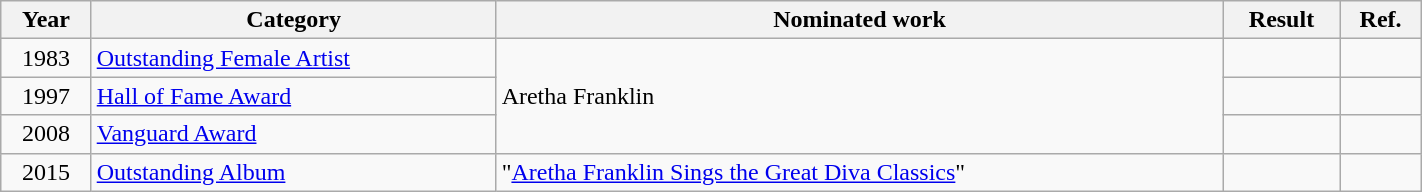<table class="wikitable" style="width:75%;">
<tr>
<th>Year</th>
<th>Category</th>
<th>Nominated work</th>
<th>Result</th>
<th>Ref.</th>
</tr>
<tr>
<td align="center">1983</td>
<td><a href='#'>Outstanding Female Artist</a></td>
<td rowspan="3">Aretha Franklin</td>
<td></td>
<td></td>
</tr>
<tr>
<td align="center">1997</td>
<td><a href='#'>Hall of Fame Award</a></td>
<td></td>
<td align="center"></td>
</tr>
<tr>
<td align="center">2008</td>
<td><a href='#'>Vanguard Award</a></td>
<td></td>
<td align="center"></td>
</tr>
<tr>
<td align="center">2015</td>
<td><a href='#'>Outstanding Album</a></td>
<td>"<a href='#'>Aretha Franklin Sings the Great Diva Classics</a>"</td>
<td></td>
<td align="center"></td>
</tr>
</table>
